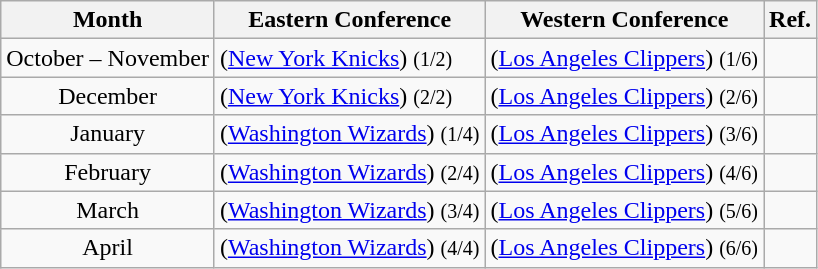<table class="wikitable sortable" border="1">
<tr>
<th>Month</th>
<th>Eastern Conference</th>
<th>Western Conference</th>
<th class=unsortable>Ref.</th>
</tr>
<tr>
<td align=center>October – November</td>
<td> (<a href='#'>New York Knicks</a>) <small>(1/2)</small></td>
<td> (<a href='#'>Los Angeles Clippers</a>) <small>(1/6)</small></td>
<td align=center></td>
</tr>
<tr>
<td align=center>December</td>
<td> (<a href='#'>New York Knicks</a>) <small>(2/2)</small></td>
<td> (<a href='#'>Los Angeles Clippers</a>) <small>(2/6)</small></td>
<td align=center></td>
</tr>
<tr>
<td align=center>January</td>
<td> (<a href='#'>Washington Wizards</a>) <small>(1/4)</small></td>
<td> (<a href='#'>Los Angeles Clippers</a>) <small>(3/6)</small></td>
<td align=center></td>
</tr>
<tr>
<td align=center>February</td>
<td> (<a href='#'>Washington Wizards</a>) <small>(2/4)</small></td>
<td> (<a href='#'>Los Angeles Clippers</a>) <small>(4/6)</small></td>
<td align=center></td>
</tr>
<tr>
<td align=center>March</td>
<td> (<a href='#'>Washington Wizards</a>) <small>(3/4)</small></td>
<td> (<a href='#'>Los Angeles Clippers</a>) <small>(5/6)</small></td>
<td align=center></td>
</tr>
<tr>
<td align=center>April</td>
<td> (<a href='#'>Washington Wizards</a>) <small>(4/4)</small></td>
<td> (<a href='#'>Los Angeles Clippers</a>) <small>(6/6)</small></td>
<td align=center></td>
</tr>
</table>
